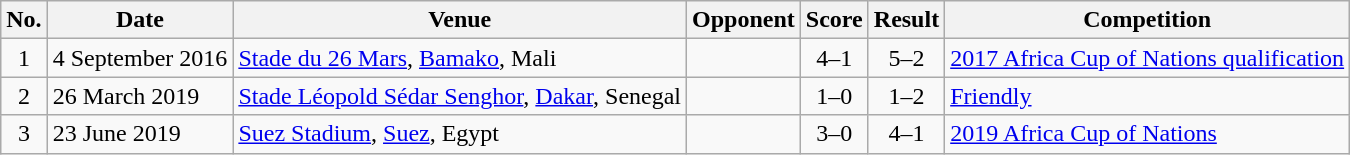<table class="wikitable sortable">
<tr>
<th scope="col">No.</th>
<th scope="col">Date</th>
<th scope="col">Venue</th>
<th scope="col">Opponent</th>
<th scope="col">Score</th>
<th scope="col">Result</th>
<th scope="col">Competition</th>
</tr>
<tr>
<td align="center">1</td>
<td>4 September 2016</td>
<td><a href='#'>Stade du 26 Mars</a>, <a href='#'>Bamako</a>, Mali</td>
<td></td>
<td align="center">4–1</td>
<td align="center">5–2</td>
<td><a href='#'>2017 Africa Cup of Nations qualification</a></td>
</tr>
<tr>
<td align="center">2</td>
<td>26 March 2019</td>
<td><a href='#'>Stade Léopold Sédar Senghor</a>, <a href='#'>Dakar</a>, Senegal</td>
<td></td>
<td align="center">1–0</td>
<td align="center">1–2</td>
<td><a href='#'>Friendly</a></td>
</tr>
<tr>
<td align="center">3</td>
<td>23 June 2019</td>
<td><a href='#'>Suez Stadium</a>, <a href='#'>Suez</a>, Egypt</td>
<td></td>
<td align="center">3–0</td>
<td align="center">4–1</td>
<td><a href='#'>2019 Africa Cup of Nations</a></td>
</tr>
</table>
